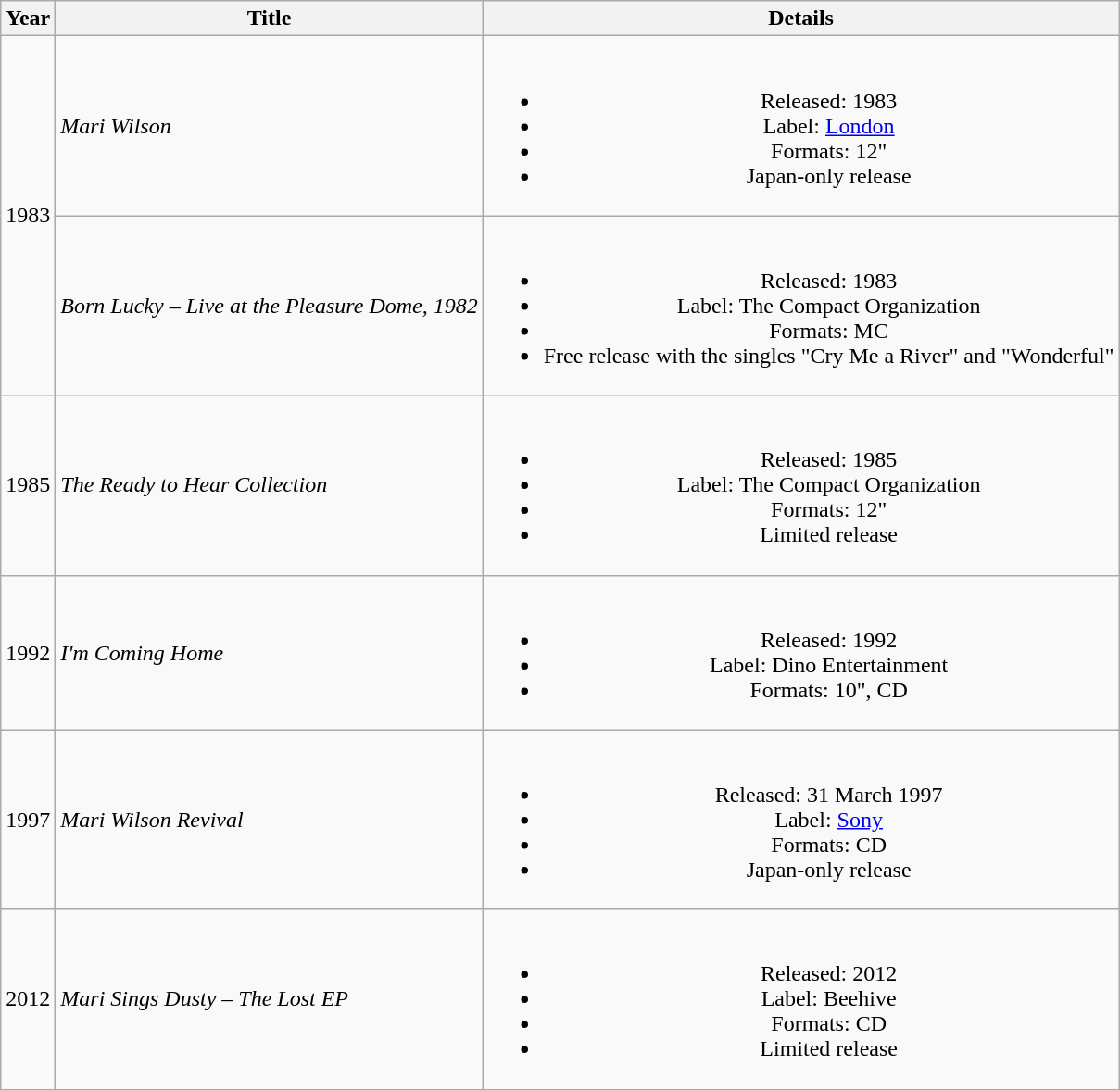<table class="wikitable" style="text-align:center">
<tr>
<th>Year</th>
<th>Title</th>
<th>Details</th>
</tr>
<tr>
<td rowspan="2">1983</td>
<td align="left"><em>Mari Wilson</em></td>
<td><br><ul><li>Released: 1983</li><li>Label: <a href='#'>London</a></li><li>Formats: 12"</li><li>Japan-only release</li></ul></td>
</tr>
<tr>
<td align="left"><em>Born Lucky – Live at the Pleasure Dome, 1982</em></td>
<td><br><ul><li>Released: 1983</li><li>Label: The Compact Organization</li><li>Formats: MC</li><li>Free release with the singles "Cry Me a River" and "Wonderful"</li></ul></td>
</tr>
<tr>
<td>1985</td>
<td align="left"><em>The Ready to Hear Collection</em></td>
<td><br><ul><li>Released: 1985</li><li>Label: The Compact Organization</li><li>Formats: 12"</li><li>Limited release</li></ul></td>
</tr>
<tr>
<td>1992</td>
<td align="left"><em>I'm Coming Home</em></td>
<td><br><ul><li>Released: 1992</li><li>Label: Dino Entertainment</li><li>Formats: 10", CD</li></ul></td>
</tr>
<tr>
<td>1997</td>
<td align="left"><em>Mari Wilson Revival</em></td>
<td><br><ul><li>Released: 31 March 1997</li><li>Label: <a href='#'>Sony</a></li><li>Formats: CD</li><li>Japan-only release</li></ul></td>
</tr>
<tr>
<td>2012</td>
<td align="left"><em>Mari Sings Dusty – The Lost EP</em></td>
<td><br><ul><li>Released: 2012</li><li>Label: Beehive</li><li>Formats: CD</li><li>Limited release</li></ul></td>
</tr>
</table>
